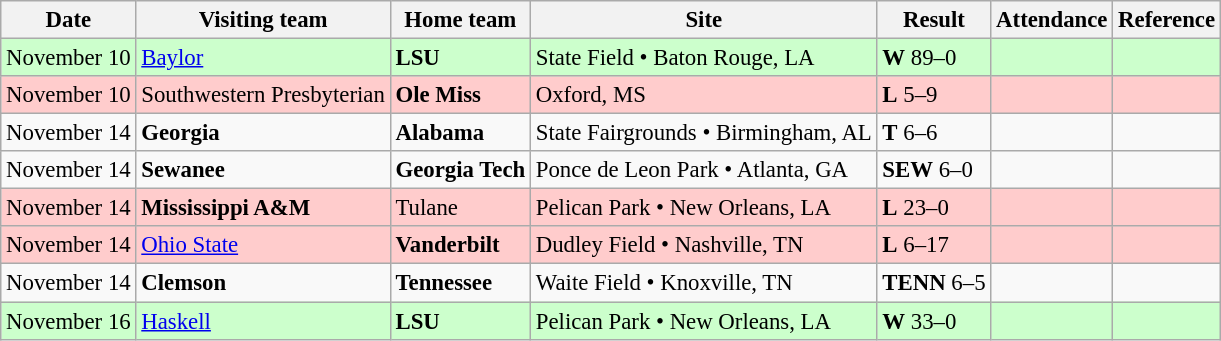<table class="wikitable" style="font-size:95%;">
<tr>
<th>Date</th>
<th>Visiting team</th>
<th>Home team</th>
<th>Site</th>
<th>Result</th>
<th>Attendance</th>
<th class="unsortable">Reference</th>
</tr>
<tr bgcolor=ccffcc>
<td>November 10</td>
<td><a href='#'>Baylor</a></td>
<td><strong>LSU</strong></td>
<td>State Field • Baton Rouge, LA</td>
<td><strong>W</strong> 89–0</td>
<td></td>
<td></td>
</tr>
<tr bgcolor=ffcccc>
<td>November 10</td>
<td>Southwestern Presbyterian</td>
<td><strong>Ole Miss</strong></td>
<td>Oxford, MS</td>
<td><strong>L</strong> 5–9</td>
<td></td>
<td></td>
</tr>
<tr bgcolor=>
<td>November 14</td>
<td><strong>Georgia</strong></td>
<td><strong>Alabama</strong></td>
<td>State Fairgrounds • Birmingham, AL</td>
<td><strong>T</strong> 6–6</td>
<td></td>
<td></td>
</tr>
<tr bgcolor=>
<td>November 14</td>
<td><strong>Sewanee</strong></td>
<td><strong>Georgia Tech</strong></td>
<td>Ponce de Leon Park • Atlanta, GA</td>
<td><strong>SEW</strong> 6–0</td>
<td></td>
<td></td>
</tr>
<tr bgcolor=ffcccc>
<td>November 14</td>
<td><strong>Mississippi A&M</strong></td>
<td>Tulane</td>
<td>Pelican Park • New Orleans, LA</td>
<td><strong>L</strong> 23–0</td>
<td></td>
<td></td>
</tr>
<tr bgcolor=ffcccc>
<td>November 14</td>
<td><a href='#'>Ohio State</a></td>
<td><strong>Vanderbilt</strong></td>
<td>Dudley Field • Nashville, TN</td>
<td><strong>L</strong> 6–17</td>
<td></td>
<td></td>
</tr>
<tr bgcolor=>
<td>November 14</td>
<td><strong>Clemson</strong></td>
<td><strong>Tennessee</strong></td>
<td>Waite Field • Knoxville, TN</td>
<td><strong>TENN</strong> 6–5</td>
<td></td>
<td></td>
</tr>
<tr bgcolor=ccffcc>
<td>November 16</td>
<td><a href='#'>Haskell</a></td>
<td><strong>LSU</strong></td>
<td>Pelican Park • New Orleans, LA</td>
<td><strong>W</strong> 33–0</td>
<td></td>
<td></td>
</tr>
</table>
